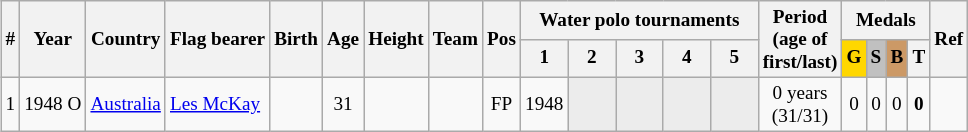<table class="wikitable sortable" style="text-align: center; font-size: 80%; margin-left: 1em;">
<tr>
<th rowspan="2">#</th>
<th rowspan="2">Year</th>
<th rowspan="2">Country</th>
<th rowspan="2">Flag bearer</th>
<th rowspan="2">Birth</th>
<th rowspan="2">Age</th>
<th rowspan="2">Height</th>
<th rowspan="2">Team</th>
<th rowspan="2">Pos</th>
<th colspan="5">Water polo tournaments</th>
<th rowspan="2">Period<br>(age of<br>first/last)</th>
<th colspan="4">Medals</th>
<th rowspan="2" class="unsortable">Ref</th>
</tr>
<tr>
<th>1</th>
<th style="width: 2em;" class="unsortable">2</th>
<th style="width: 2em;" class="unsortable">3</th>
<th style="width: 2em;" class="unsortable">4</th>
<th style="width: 2em;" class="unsortable">5</th>
<th style="background-color: gold;">G</th>
<th style="background-color: silver;">S</th>
<th style="background-color: #cc9966;">B</th>
<th>T</th>
</tr>
<tr>
<td>1</td>
<td>1948 O</td>
<td style="text-align: left;"> <a href='#'>Australia</a></td>
<td style="text-align: left;" data-sort-value="McKay, Les"><a href='#'>Les McKay</a></td>
<td></td>
<td>31</td>
<td></td>
<td style="text-align: left;"></td>
<td>FP</td>
<td>1948</td>
<td style="background-color: #ececec;"></td>
<td style="background-color: #ececec;"></td>
<td style="background-color: #ececec;"></td>
<td style="background-color: #ececec;"></td>
<td>0 years<br>(31/31)</td>
<td>0</td>
<td>0</td>
<td>0</td>
<td><strong>0</strong></td>
<td></td>
</tr>
</table>
